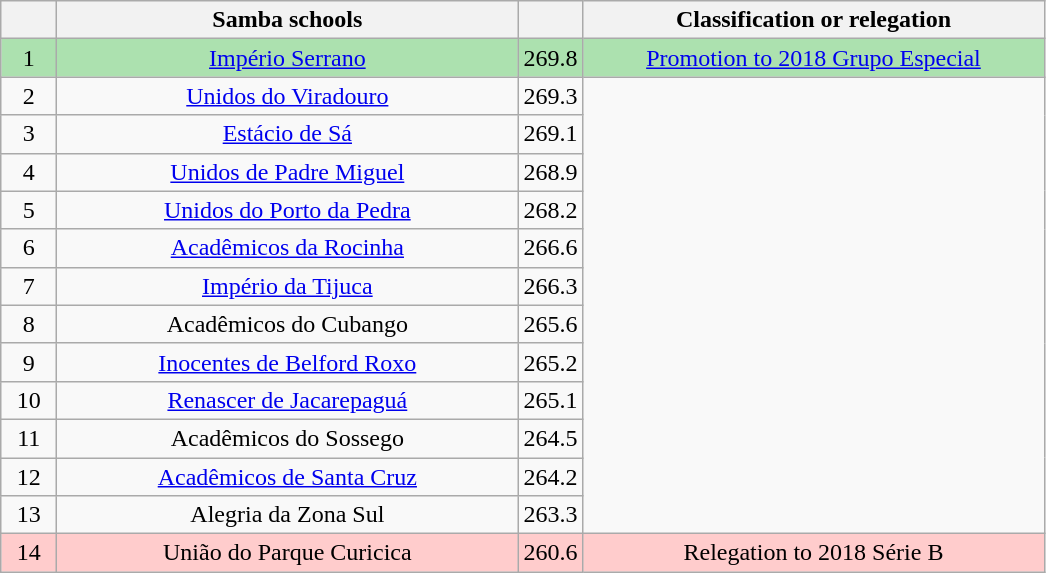<table class="wikitable">
<tr>
<th width="30"></th>
<th width="300">Samba schools</th>
<th width="20"></th>
<th width="300">Classification or relegation</th>
</tr>
<tr align="center">
<td bgcolor=ACE1AF>1</td>
<td bgcolor=ACE1AF><a href='#'>Império Serrano</a></td>
<td bgcolor="ACE1AF">269.8</td>
<td bgcolor=ACE1AF><a href='#'><span>Promotion to 2018 Grupo Especial</span></a></td>
</tr>
<tr align="center">
<td>2</td>
<td><a href='#'>Unidos do Viradouro</a></td>
<td>269.3</td>
<td rowspan="12"></td>
</tr>
<tr align="center">
<td>3</td>
<td><a href='#'>Estácio de Sá</a></td>
<td>269.1</td>
</tr>
<tr align="center">
<td>4</td>
<td><a href='#'>Unidos de Padre Miguel</a></td>
<td>268.9</td>
</tr>
<tr align="center">
<td>5</td>
<td><a href='#'>Unidos do Porto da Pedra</a></td>
<td>268.2</td>
</tr>
<tr align="center">
<td>6</td>
<td><a href='#'>Acadêmicos da Rocinha</a></td>
<td>266.6</td>
</tr>
<tr align="center">
<td>7</td>
<td><a href='#'>Império da Tijuca</a></td>
<td>266.3</td>
</tr>
<tr align="center">
<td>8</td>
<td>Acadêmicos do Cubango</td>
<td>265.6</td>
</tr>
<tr align="center">
<td>9</td>
<td><a href='#'>Inocentes de Belford Roxo</a></td>
<td>265.2</td>
</tr>
<tr align="center">
<td>10</td>
<td><a href='#'>Renascer de Jacarepaguá</a></td>
<td>265.1</td>
</tr>
<tr align="center">
<td>11</td>
<td>Acadêmicos do Sossego</td>
<td>264.5</td>
</tr>
<tr align="center">
<td>12</td>
<td><a href='#'>Acadêmicos de Santa Cruz</a></td>
<td>264.2</td>
</tr>
<tr align="center">
<td>13</td>
<td>Alegria da Zona Sul</td>
<td>263.3</td>
</tr>
<tr align="center">
<td bgcolor=FFCCCC>14</td>
<td bgcolor=FFCCCC>União do Parque Curicica</td>
<td bgcolor="FFCCCC">260.6</td>
<td bgcolor=FFCCCC><span>Relegation to 2018 Série B</span></td>
</tr>
</table>
